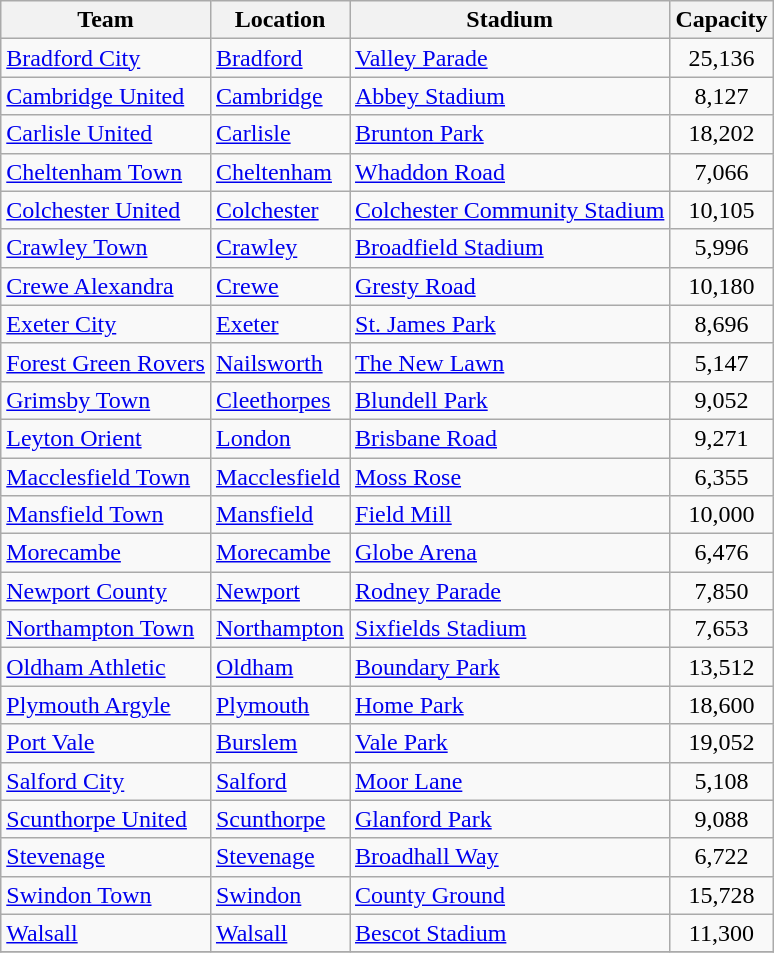<table class="wikitable sortable">
<tr>
<th>Team</th>
<th>Location</th>
<th>Stadium</th>
<th>Capacity</th>
</tr>
<tr>
<td><a href='#'>Bradford City</a></td>
<td><a href='#'>Bradford</a></td>
<td><a href='#'>Valley Parade</a></td>
<td align="center">25,136</td>
</tr>
<tr>
<td><a href='#'>Cambridge United</a></td>
<td><a href='#'>Cambridge</a></td>
<td><a href='#'>Abbey Stadium</a></td>
<td align="center">8,127</td>
</tr>
<tr>
<td><a href='#'>Carlisle United</a></td>
<td><a href='#'>Carlisle</a></td>
<td><a href='#'>Brunton Park</a></td>
<td align="center"->18,202</td>
</tr>
<tr>
<td><a href='#'>Cheltenham Town</a></td>
<td><a href='#'>Cheltenham</a></td>
<td><a href='#'>Whaddon Road</a></td>
<td align="center">7,066</td>
</tr>
<tr>
<td><a href='#'>Colchester United</a></td>
<td><a href='#'>Colchester</a></td>
<td><a href='#'>Colchester Community Stadium</a></td>
<td align="center">10,105</td>
</tr>
<tr>
<td><a href='#'>Crawley Town</a></td>
<td><a href='#'>Crawley</a></td>
<td><a href='#'>Broadfield Stadium</a></td>
<td align="center">5,996</td>
</tr>
<tr>
<td><a href='#'>Crewe Alexandra</a></td>
<td><a href='#'>Crewe</a></td>
<td><a href='#'>Gresty Road</a></td>
<td align="center">10,180</td>
</tr>
<tr>
<td><a href='#'>Exeter City</a></td>
<td><a href='#'>Exeter</a></td>
<td><a href='#'>St. James Park</a></td>
<td align="center">8,696</td>
</tr>
<tr>
<td><a href='#'>Forest Green Rovers</a></td>
<td><a href='#'>Nailsworth</a></td>
<td><a href='#'>The New Lawn</a></td>
<td align="center">5,147</td>
</tr>
<tr>
<td><a href='#'>Grimsby Town</a></td>
<td><a href='#'>Cleethorpes</a></td>
<td><a href='#'>Blundell Park</a></td>
<td align="center">9,052</td>
</tr>
<tr>
<td><a href='#'>Leyton Orient</a></td>
<td><a href='#'>London</a> </td>
<td><a href='#'>Brisbane Road</a></td>
<td align="center">9,271</td>
</tr>
<tr>
<td><a href='#'>Macclesfield Town</a></td>
<td><a href='#'>Macclesfield</a></td>
<td><a href='#'>Moss Rose</a></td>
<td align="center">6,355</td>
</tr>
<tr>
<td><a href='#'>Mansfield Town</a></td>
<td><a href='#'>Mansfield</a></td>
<td><a href='#'>Field Mill</a></td>
<td align="center">10,000</td>
</tr>
<tr>
<td><a href='#'>Morecambe</a></td>
<td><a href='#'>Morecambe</a></td>
<td><a href='#'>Globe Arena</a></td>
<td align="center">6,476</td>
</tr>
<tr>
<td><a href='#'>Newport County</a></td>
<td><a href='#'>Newport</a></td>
<td><a href='#'>Rodney Parade</a></td>
<td align="center">7,850</td>
</tr>
<tr>
<td><a href='#'>Northampton Town</a></td>
<td><a href='#'>Northampton</a></td>
<td><a href='#'>Sixfields Stadium</a></td>
<td align="center">7,653</td>
</tr>
<tr>
<td><a href='#'>Oldham Athletic</a></td>
<td><a href='#'>Oldham</a></td>
<td><a href='#'>Boundary Park</a></td>
<td align="center">13,512</td>
</tr>
<tr>
<td><a href='#'>Plymouth Argyle</a></td>
<td><a href='#'>Plymouth</a></td>
<td><a href='#'>Home Park</a></td>
<td align="center">18,600</td>
</tr>
<tr>
<td><a href='#'>Port Vale</a></td>
<td><a href='#'>Burslem</a></td>
<td><a href='#'>Vale Park</a></td>
<td align="center">19,052</td>
</tr>
<tr>
<td><a href='#'>Salford City</a></td>
<td><a href='#'>Salford</a></td>
<td><a href='#'>Moor Lane</a></td>
<td align="center">5,108</td>
</tr>
<tr>
<td><a href='#'>Scunthorpe United</a></td>
<td><a href='#'>Scunthorpe</a></td>
<td><a href='#'>Glanford Park</a></td>
<td align="center">9,088</td>
</tr>
<tr>
<td><a href='#'>Stevenage</a></td>
<td><a href='#'>Stevenage</a></td>
<td><a href='#'>Broadhall Way</a></td>
<td align="center">6,722</td>
</tr>
<tr>
<td><a href='#'>Swindon Town</a></td>
<td><a href='#'>Swindon</a></td>
<td><a href='#'>County Ground</a></td>
<td align="center">15,728</td>
</tr>
<tr>
<td><a href='#'>Walsall</a></td>
<td><a href='#'>Walsall</a></td>
<td><a href='#'>Bescot Stadium</a></td>
<td align="center">11,300</td>
</tr>
<tr>
</tr>
</table>
